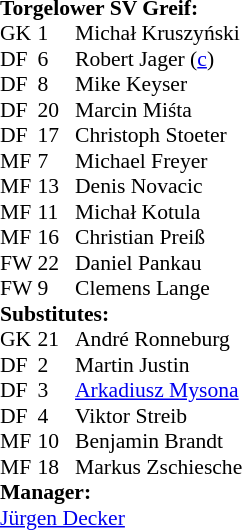<table style="font-size:90%" cellspacing="0" cellpadding="0">
<tr>
<td colspan=4><strong>Torgelower SV Greif:</strong></td>
</tr>
<tr>
<th width=25></th>
<th width=25></th>
</tr>
<tr>
<td>GK</td>
<td>1</td>
<td> Michał Kruszyński</td>
</tr>
<tr>
<td>DF</td>
<td>6</td>
<td> Robert Jager (<a href='#'>c</a>)</td>
</tr>
<tr>
<td>DF</td>
<td>8</td>
<td> Mike Keyser</td>
</tr>
<tr>
<td>DF</td>
<td>20</td>
<td> Marcin Miśta</td>
</tr>
<tr>
<td>DF</td>
<td>17</td>
<td> Christoph Stoeter</td>
</tr>
<tr>
<td>MF</td>
<td>7</td>
<td> Michael Freyer</td>
</tr>
<tr>
<td>MF</td>
<td>13</td>
<td> Denis Novacic</td>
</tr>
<tr>
<td>MF</td>
<td>11</td>
<td> Michał Kotula</td>
<td></td>
<td></td>
</tr>
<tr>
<td>MF</td>
<td>16</td>
<td> Christian Preiß</td>
</tr>
<tr>
<td>FW</td>
<td>22</td>
<td> Daniel Pankau</td>
<td></td>
<td></td>
</tr>
<tr>
<td>FW</td>
<td>9</td>
<td> Clemens Lange</td>
<td></td>
<td></td>
</tr>
<tr>
<td colspan=3><strong>Substitutes:</strong></td>
</tr>
<tr>
<td>GK</td>
<td>21</td>
<td> André Ronneburg</td>
</tr>
<tr>
<td>DF</td>
<td>2</td>
<td> Martin Justin</td>
</tr>
<tr>
<td>DF</td>
<td>3</td>
<td> <a href='#'>Arkadiusz Mysona</a></td>
<td></td>
<td></td>
</tr>
<tr>
<td>DF</td>
<td>4</td>
<td> Viktor Streib</td>
</tr>
<tr>
<td>MF</td>
<td>10</td>
<td> Benjamin Brandt</td>
<td></td>
<td></td>
</tr>
<tr>
<td>MF</td>
<td>18</td>
<td> Markus Zschiesche</td>
<td></td>
<td></td>
</tr>
<tr>
<td colspan=3><strong>Manager:</strong></td>
</tr>
<tr>
<td colspan=4> <a href='#'>Jürgen Decker</a></td>
</tr>
</table>
